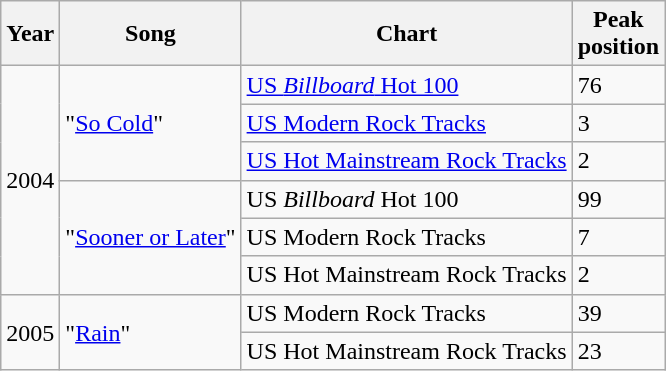<table class="wikitable">
<tr>
<th>Year</th>
<th>Song</th>
<th>Chart</th>
<th>Peak<br>position</th>
</tr>
<tr>
<td rowspan="6">2004</td>
<td rowspan="3">"<a href='#'>So Cold</a>"</td>
<td><a href='#'>US <em>Billboard</em> Hot 100</a></td>
<td>76</td>
</tr>
<tr>
<td><a href='#'>US Modern Rock Tracks</a></td>
<td>3</td>
</tr>
<tr>
<td><a href='#'>US Hot Mainstream Rock Tracks</a></td>
<td>2</td>
</tr>
<tr>
<td rowspan="3">"<a href='#'>Sooner or Later</a>"</td>
<td>US <em>Billboard</em> Hot 100</td>
<td>99</td>
</tr>
<tr>
<td>US Modern Rock Tracks</td>
<td>7</td>
</tr>
<tr>
<td>US Hot Mainstream Rock Tracks</td>
<td>2</td>
</tr>
<tr>
<td rowspan="2">2005</td>
<td rowspan="2">"<a href='#'>Rain</a>"</td>
<td>US Modern Rock Tracks</td>
<td>39</td>
</tr>
<tr>
<td>US Hot Mainstream Rock Tracks</td>
<td>23</td>
</tr>
</table>
